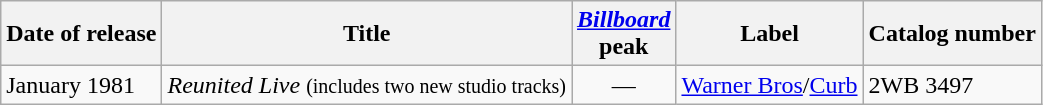<table class="wikitable">
<tr>
<th>Date of release</th>
<th>Title</th>
<th><a href='#'><em>Billboard</em></a><br>peak</th>
<th>Label</th>
<th>Catalog number</th>
</tr>
<tr>
<td>January 1981</td>
<td><em>Reunited Live</em> <small>(includes two new studio tracks)</small></td>
<td style="text-align:center;">—</td>
<td><a href='#'>Warner Bros</a>/<a href='#'>Curb</a></td>
<td>2WB 3497</td>
</tr>
</table>
